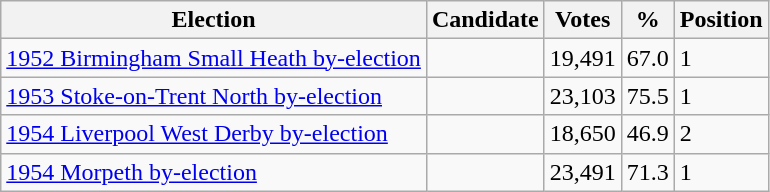<table class="wikitable sortable">
<tr>
<th>Election</th>
<th>Candidate</th>
<th>Votes</th>
<th>%</th>
<th>Position</th>
</tr>
<tr>
<td><a href='#'>1952 Birmingham Small Heath by-election</a></td>
<td></td>
<td>19,491</td>
<td>67.0</td>
<td>1</td>
</tr>
<tr>
<td><a href='#'>1953 Stoke-on-Trent North by-election</a></td>
<td></td>
<td>23,103</td>
<td>75.5</td>
<td>1</td>
</tr>
<tr>
<td><a href='#'>1954 Liverpool West Derby by-election</a></td>
<td></td>
<td>18,650</td>
<td>46.9</td>
<td>2</td>
</tr>
<tr>
<td><a href='#'>1954 Morpeth by-election</a></td>
<td></td>
<td>23,491</td>
<td>71.3</td>
<td>1</td>
</tr>
</table>
